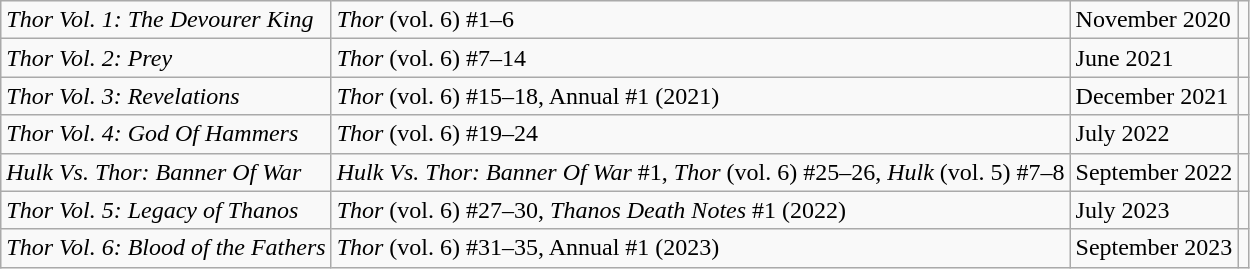<table class="wikitable sortable">
<tr>
<td><em>Thor Vol. 1: The Devourer King</em></td>
<td><em>Thor</em> (vol. 6) #1–6</td>
<td>November 2020</td>
<td></td>
</tr>
<tr>
<td><em>Thor Vol. 2: Prey</em></td>
<td><em>Thor</em> (vol. 6) #7–14</td>
<td>June 2021</td>
<td></td>
</tr>
<tr>
<td><em>Thor Vol. 3: Revelations</em></td>
<td><em>Thor</em> (vol. 6) #15–18, Annual #1 (2021)</td>
<td>December 2021</td>
<td></td>
</tr>
<tr>
<td><em>Thor Vol. 4: God Of Hammers</em></td>
<td><em>Thor</em> (vol. 6) #19–24</td>
<td>July 2022</td>
<td></td>
</tr>
<tr>
<td><em>Hulk Vs. Thor: Banner Of War</em></td>
<td><em>Hulk Vs. Thor: Banner Of War</em> #1, <em>Thor</em> (vol. 6) #25–26, <em>Hulk</em> (vol. 5) #7–8</td>
<td>September 2022</td>
<td></td>
</tr>
<tr>
<td><em>Thor Vol. 5: Legacy of Thanos</em></td>
<td><em>Thor</em> (vol. 6) #27–30, <em>Thanos Death Notes</em> #1 (2022)</td>
<td>July 2023</td>
<td></td>
</tr>
<tr>
<td><em>Thor Vol. 6: Blood of the Fathers</em></td>
<td><em>Thor</em> (vol. 6) #31–35, Annual #1 (2023)</td>
<td>September 2023</td>
<td></td>
</tr>
</table>
